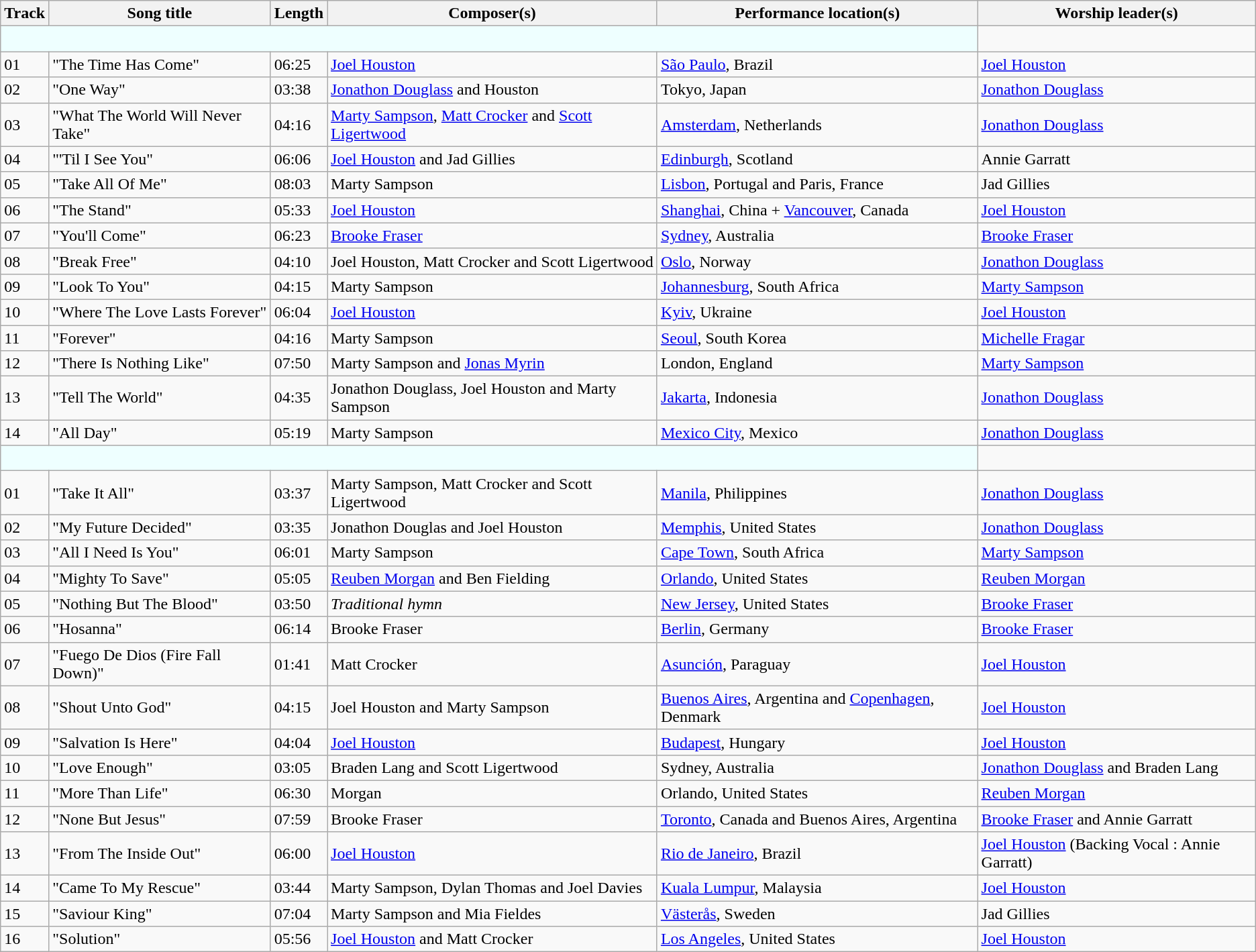<table class="wikitable">
<tr>
<th>Track</th>
<th>Song title</th>
<th>Length</th>
<th>Composer(s)</th>
<th>Performance location(s)</th>
<th>Worship leader(s)</th>
</tr>
<tr>
<td colspan=5 bgcolor="#eeffff" align=center><br></td>
</tr>
<tr>
<td>01</td>
<td>"The Time Has Come"</td>
<td>06:25</td>
<td><a href='#'>Joel Houston</a></td>
<td><a href='#'>São Paulo</a>, Brazil</td>
<td><a href='#'>Joel Houston</a></td>
</tr>
<tr>
<td>02</td>
<td>"One Way"</td>
<td>03:38</td>
<td><a href='#'>Jonathon Douglass</a> and Houston</td>
<td>Tokyo, Japan</td>
<td><a href='#'>Jonathon Douglass</a></td>
</tr>
<tr>
<td>03</td>
<td>"What The World Will Never Take"</td>
<td>04:16</td>
<td><a href='#'>Marty Sampson</a>, <a href='#'>Matt Crocker</a> and <a href='#'>Scott Ligertwood</a></td>
<td><a href='#'>Amsterdam</a>, Netherlands</td>
<td><a href='#'>Jonathon Douglass</a></td>
</tr>
<tr>
<td>04</td>
<td>"'Til I See You"</td>
<td>06:06</td>
<td><a href='#'>Joel Houston</a> and Jad Gillies</td>
<td><a href='#'>Edinburgh</a>, Scotland</td>
<td>Annie Garratt</td>
</tr>
<tr>
<td>05</td>
<td>"Take All Of Me"</td>
<td>08:03</td>
<td>Marty Sampson</td>
<td><a href='#'>Lisbon</a>, Portugal and Paris, France</td>
<td>Jad Gillies</td>
</tr>
<tr>
<td>06</td>
<td>"The Stand"</td>
<td>05:33</td>
<td><a href='#'>Joel Houston</a></td>
<td><a href='#'>Shanghai</a>, China + <a href='#'>Vancouver</a>, Canada</td>
<td><a href='#'>Joel Houston</a></td>
</tr>
<tr>
<td>07</td>
<td>"You'll Come"</td>
<td>06:23</td>
<td><a href='#'>Brooke Fraser</a></td>
<td><a href='#'>Sydney</a>, Australia</td>
<td><a href='#'>Brooke Fraser</a></td>
</tr>
<tr>
<td>08</td>
<td>"Break Free"</td>
<td>04:10</td>
<td>Joel Houston, Matt Crocker and Scott Ligertwood</td>
<td><a href='#'>Oslo</a>, Norway</td>
<td><a href='#'>Jonathon Douglass</a></td>
</tr>
<tr>
<td>09</td>
<td>"Look To You"</td>
<td>04:15</td>
<td>Marty Sampson</td>
<td><a href='#'>Johannesburg</a>, South Africa</td>
<td><a href='#'>Marty Sampson</a></td>
</tr>
<tr>
<td>10</td>
<td>"Where The Love Lasts Forever"</td>
<td>06:04</td>
<td><a href='#'>Joel Houston</a></td>
<td><a href='#'>Kyiv</a>, Ukraine</td>
<td><a href='#'>Joel Houston</a></td>
</tr>
<tr>
<td>11</td>
<td>"Forever"</td>
<td>04:16</td>
<td>Marty Sampson</td>
<td><a href='#'>Seoul</a>, South Korea</td>
<td><a href='#'>Michelle Fragar</a></td>
</tr>
<tr>
<td>12</td>
<td>"There Is Nothing Like"</td>
<td>07:50</td>
<td>Marty Sampson and <a href='#'>Jonas Myrin</a></td>
<td>London, England</td>
<td><a href='#'>Marty Sampson</a></td>
</tr>
<tr>
<td>13</td>
<td>"Tell The World"</td>
<td>04:35</td>
<td>Jonathon Douglass, Joel Houston and Marty Sampson</td>
<td><a href='#'>Jakarta</a>, Indonesia</td>
<td><a href='#'>Jonathon Douglass</a></td>
</tr>
<tr>
<td>14</td>
<td>"All Day"</td>
<td>05:19</td>
<td>Marty Sampson</td>
<td><a href='#'>Mexico City</a>, Mexico</td>
<td><a href='#'>Jonathon Douglass</a></td>
</tr>
<tr>
<td colspan=5 bgcolor="#eeffff" align=center><br></td>
</tr>
<tr>
<td>01</td>
<td>"Take It All"</td>
<td>03:37</td>
<td>Marty Sampson, Matt Crocker and Scott Ligertwood</td>
<td><a href='#'>Manila</a>, Philippines</td>
<td><a href='#'>Jonathon Douglass</a></td>
</tr>
<tr>
<td>02</td>
<td>"My Future Decided"</td>
<td>03:35</td>
<td>Jonathon Douglas and Joel Houston</td>
<td><a href='#'>Memphis</a>, United States</td>
<td><a href='#'>Jonathon Douglass</a></td>
</tr>
<tr>
<td>03</td>
<td>"All I Need Is You"</td>
<td>06:01</td>
<td>Marty Sampson</td>
<td><a href='#'>Cape Town</a>, South Africa</td>
<td><a href='#'>Marty Sampson</a></td>
</tr>
<tr>
<td>04</td>
<td>"Mighty To Save"</td>
<td>05:05</td>
<td><a href='#'>Reuben Morgan</a> and Ben Fielding</td>
<td><a href='#'>Orlando</a>, United States</td>
<td><a href='#'>Reuben Morgan</a></td>
</tr>
<tr>
<td>05</td>
<td>"Nothing But The Blood"</td>
<td>03:50</td>
<td><em>Traditional hymn</em></td>
<td><a href='#'>New Jersey</a>, United States</td>
<td><a href='#'>Brooke Fraser</a></td>
</tr>
<tr>
<td>06</td>
<td>"Hosanna"</td>
<td>06:14</td>
<td>Brooke Fraser</td>
<td><a href='#'>Berlin</a>, Germany</td>
<td><a href='#'>Brooke Fraser</a></td>
</tr>
<tr>
<td>07</td>
<td>"Fuego De Dios (Fire Fall Down)"</td>
<td>01:41</td>
<td>Matt Crocker</td>
<td><a href='#'>Asunción</a>, Paraguay</td>
<td><a href='#'>Joel Houston</a></td>
</tr>
<tr>
<td>08</td>
<td>"Shout Unto God"</td>
<td>04:15</td>
<td>Joel Houston and Marty Sampson</td>
<td><a href='#'>Buenos Aires</a>, Argentina and <a href='#'>Copenhagen</a>, Denmark</td>
<td><a href='#'>Joel Houston</a></td>
</tr>
<tr>
<td>09</td>
<td>"Salvation Is Here"</td>
<td>04:04</td>
<td><a href='#'>Joel Houston</a></td>
<td><a href='#'>Budapest</a>, Hungary</td>
<td><a href='#'>Joel Houston</a></td>
</tr>
<tr>
<td>10</td>
<td>"Love Enough"</td>
<td>03:05</td>
<td>Braden Lang and Scott Ligertwood</td>
<td>Sydney, Australia</td>
<td><a href='#'>Jonathon Douglass</a> and Braden Lang</td>
</tr>
<tr>
<td>11</td>
<td>"More Than Life"</td>
<td>06:30</td>
<td>Morgan</td>
<td>Orlando, United States</td>
<td><a href='#'>Reuben Morgan</a></td>
</tr>
<tr>
<td>12</td>
<td>"None But Jesus"</td>
<td>07:59</td>
<td>Brooke Fraser</td>
<td><a href='#'>Toronto</a>, Canada and Buenos Aires, Argentina</td>
<td><a href='#'>Brooke Fraser</a> and Annie Garratt</td>
</tr>
<tr>
<td>13</td>
<td>"From The Inside Out"</td>
<td>06:00</td>
<td><a href='#'>Joel Houston</a></td>
<td><a href='#'>Rio de Janeiro</a>, Brazil</td>
<td><a href='#'>Joel Houston</a> (Backing Vocal : Annie Garratt)</td>
</tr>
<tr>
<td>14</td>
<td>"Came To My Rescue"</td>
<td>03:44</td>
<td>Marty Sampson, Dylan Thomas and Joel Davies</td>
<td><a href='#'>Kuala Lumpur</a>, Malaysia</td>
<td><a href='#'>Joel Houston</a></td>
</tr>
<tr>
<td>15</td>
<td>"Saviour King"</td>
<td>07:04</td>
<td>Marty Sampson and Mia Fieldes</td>
<td><a href='#'>Västerås</a>, Sweden</td>
<td>Jad Gillies</td>
</tr>
<tr>
<td>16</td>
<td>"Solution"</td>
<td>05:56</td>
<td><a href='#'>Joel Houston</a> and Matt Crocker</td>
<td><a href='#'>Los Angeles</a>, United States</td>
<td><a href='#'>Joel Houston</a></td>
</tr>
</table>
